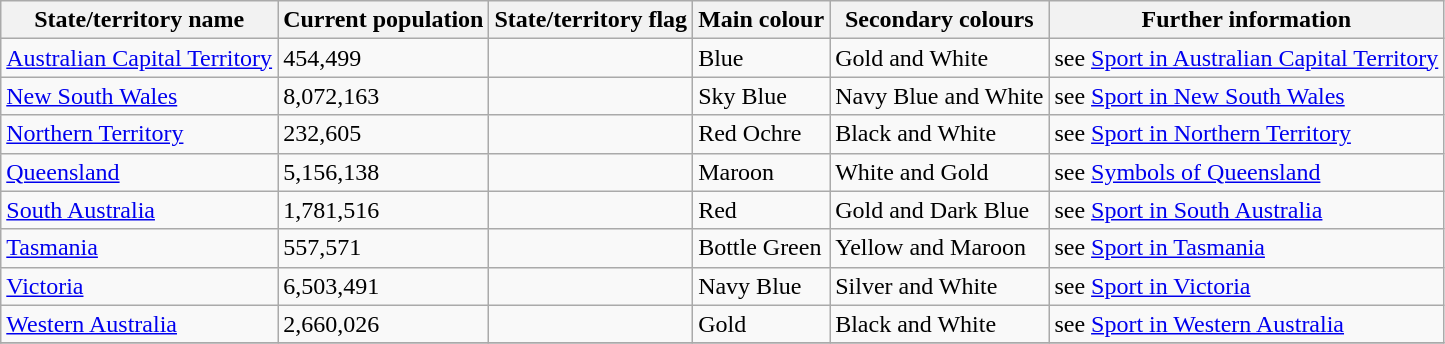<table class="wikitable">
<tr>
<th>State/territory name</th>
<th>Current population</th>
<th>State/territory flag</th>
<th>Main colour</th>
<th>Secondary colours</th>
<th>Further information</th>
</tr>
<tr>
<td><a href='#'>Australian Capital Territory</a></td>
<td>454,499</td>
<td></td>
<td> Blue</td>
<td>  Gold and White</td>
<td>see <a href='#'>Sport in Australian Capital Territory</a></td>
</tr>
<tr>
<td><a href='#'>New South Wales</a></td>
<td>8,072,163</td>
<td></td>
<td> Sky Blue</td>
<td>  Navy Blue and White</td>
<td>see <a href='#'>Sport in New South Wales</a></td>
</tr>
<tr>
<td><a href='#'>Northern Territory</a></td>
<td>232,605</td>
<td></td>
<td> Red Ochre</td>
<td>   Black and White</td>
<td>see <a href='#'>Sport in Northern Territory</a></td>
</tr>
<tr>
<td><a href='#'>Queensland</a></td>
<td>5,156,138</td>
<td></td>
<td> Maroon</td>
<td>  White and Gold</td>
<td>see <a href='#'>Symbols of Queensland</a></td>
</tr>
<tr>
<td><a href='#'>South Australia</a></td>
<td>1,781,516</td>
<td></td>
<td> Red</td>
<td>  Gold and Dark Blue</td>
<td>see <a href='#'>Sport in South Australia</a></td>
</tr>
<tr>
<td><a href='#'>Tasmania</a></td>
<td>557,571</td>
<td></td>
<td> Bottle Green</td>
<td>  Yellow and Maroon</td>
<td>see <a href='#'>Sport in Tasmania</a></td>
</tr>
<tr>
<td><a href='#'>Victoria</a></td>
<td>6,503,491</td>
<td></td>
<td> Navy Blue</td>
<td>  Silver and White</td>
<td>see <a href='#'>Sport in Victoria</a></td>
</tr>
<tr>
<td><a href='#'>Western Australia</a></td>
<td>2,660,026</td>
<td></td>
<td> Gold</td>
<td>  Black and White</td>
<td>see <a href='#'>Sport in Western Australia</a></td>
</tr>
<tr>
</tr>
</table>
